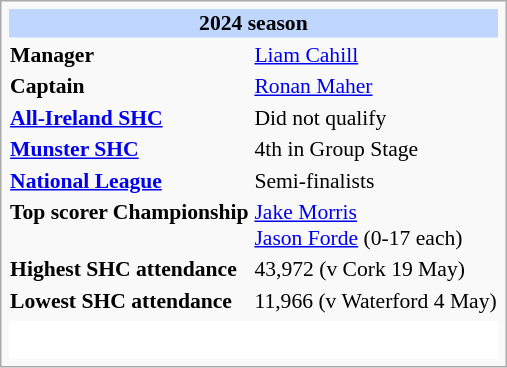<table class="infobox vevent" style="font-size: 90%;">
<tr>
<th colspan="2" style="background: #BFD7FF; text-align: center">2024 season</th>
</tr>
<tr>
<td><strong>Manager</strong></td>
<td><a href='#'>Liam Cahill</a></td>
</tr>
<tr>
<td><strong>Captain</strong></td>
<td><a href='#'>Ronan Maher</a></td>
</tr>
<tr>
<td><strong><a href='#'>All-Ireland SHC</a></strong></td>
<td>Did not qualify</td>
</tr>
<tr>
<td><strong><a href='#'>Munster SHC</a></strong></td>
<td>4th in Group Stage</td>
</tr>
<tr>
<td><strong><a href='#'>National League</a></strong></td>
<td>Semi-finalists</td>
</tr>
<tr>
<td><strong>Top scorer Championship</strong></td>
<td><a href='#'>Jake Morris</a> <br> <a href='#'>Jason Forde</a> (0-17 each)</td>
</tr>
<tr>
<td><strong>Highest SHC attendance</strong></td>
<td>43,972 (v Cork 19 May)</td>
</tr>
<tr>
<td><strong>Lowest SHC attendance</strong></td>
<td>11,966 (v Waterford 4 May)</td>
</tr>
<tr>
</tr>
<tr 0 Limerick v Tipperary 2020 Munster SHC Semi Final>
<td colspan="2" class="toccolours" style="background:#fff;"><br><table style="width:100%; text-align:center;">
<tr>
<td></td>
</tr>
</table>
</td>
</tr>
</table>
